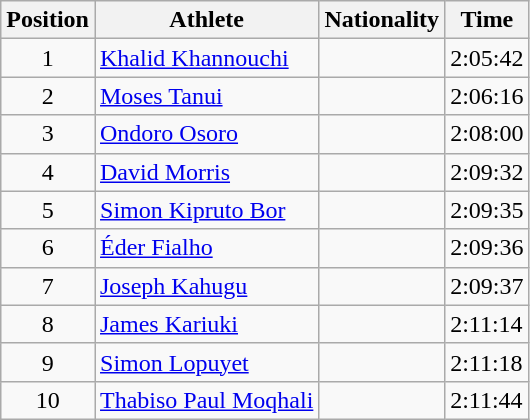<table class="wikitable sortable">
<tr>
<th>Position</th>
<th>Athlete</th>
<th>Nationality</th>
<th>Time</th>
</tr>
<tr>
<td style="text-align:center">1</td>
<td><a href='#'>Khalid Khannouchi</a></td>
<td></td>
<td>2:05:42 </td>
</tr>
<tr>
<td style="text-align:center">2</td>
<td><a href='#'>Moses Tanui</a></td>
<td></td>
<td>2:06:16</td>
</tr>
<tr>
<td style="text-align:center">3</td>
<td><a href='#'>Ondoro Osoro</a></td>
<td></td>
<td>2:08:00</td>
</tr>
<tr>
<td style="text-align:center">4</td>
<td><a href='#'>David Morris</a></td>
<td></td>
<td>2:09:32</td>
</tr>
<tr>
<td style="text-align:center">5</td>
<td><a href='#'>Simon Kipruto Bor</a></td>
<td></td>
<td>2:09:35</td>
</tr>
<tr>
<td style="text-align:center">6</td>
<td><a href='#'>Éder Fialho</a></td>
<td></td>
<td>2:09:36</td>
</tr>
<tr>
<td style="text-align:center">7</td>
<td><a href='#'>Joseph Kahugu</a></td>
<td></td>
<td>2:09:37</td>
</tr>
<tr>
<td style="text-align:center">8</td>
<td><a href='#'>James Kariuki</a></td>
<td></td>
<td>2:11:14</td>
</tr>
<tr>
<td style="text-align:center">9</td>
<td><a href='#'>Simon Lopuyet</a></td>
<td></td>
<td>2:11:18</td>
</tr>
<tr>
<td style="text-align:center">10</td>
<td><a href='#'>Thabiso Paul Moqhali</a></td>
<td></td>
<td>2:11:44</td>
</tr>
</table>
